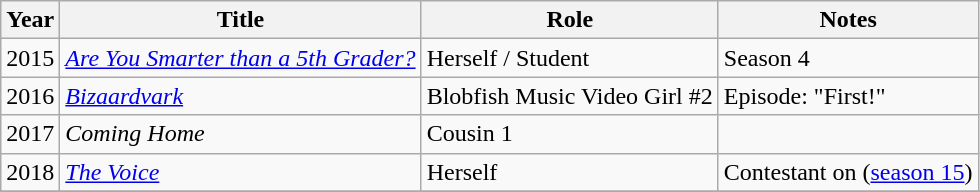<table class="wikitable sortable">
<tr>
<th>Year</th>
<th>Title</th>
<th>Role</th>
<th class="unsortable">Notes</th>
</tr>
<tr>
<td>2015</td>
<td><em><a href='#'>Are You Smarter than a 5th Grader?</a></em></td>
<td>Herself / Student</td>
<td>Season 4</td>
</tr>
<tr>
<td>2016</td>
<td><em><a href='#'>Bizaardvark</a></em></td>
<td>Blobfish Music Video Girl #2</td>
<td>Episode: "First!"</td>
</tr>
<tr>
<td>2017</td>
<td><em>Coming Home</em></td>
<td>Cousin 1</td>
<td></td>
</tr>
<tr>
<td>2018</td>
<td><em><a href='#'>The Voice</a></em></td>
<td>Herself</td>
<td>Contestant on (<a href='#'>season 15</a>)</td>
</tr>
<tr>
</tr>
</table>
